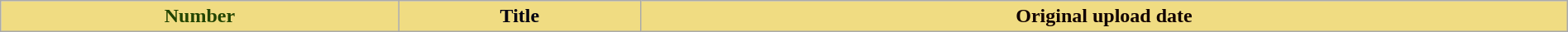<table class="sortable wikitable plainrowheaders" style="width:100%;">
<tr>
<th style="background-color:#F0DC82; color:#240; text-align:center;">Number</th>
<th style="background-color:#F0DC82; color:#001; text-align:center;">Title</th>
<th style="background-color:#F0DC82; color:#100; text-align:center;">Original upload date<br>




















</th>
</tr>
</table>
